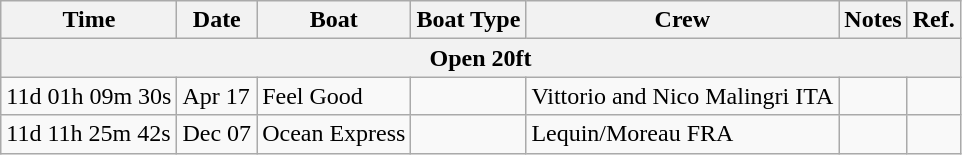<table class="wikitable sortable">
<tr>
<th>Time</th>
<th>Date</th>
<th>Boat</th>
<th>Boat Type</th>
<th>Crew</th>
<th>Notes</th>
<th>Ref.</th>
</tr>
<tr>
<th colspan=7>Open 20ft</th>
</tr>
<tr>
<td>11d 01h 09m 30s</td>
<td>Apr 17</td>
<td>Feel Good</td>
<td></td>
<td>Vittorio and Nico Malingri	   ITA</td>
<td></td>
<td></td>
</tr>
<tr>
<td>11d 11h 25m 42s</td>
<td>Dec 07</td>
<td>Ocean Express</td>
<td></td>
<td>Lequin/Moreau	   FRA</td>
<td></td>
<td></td>
</tr>
</table>
